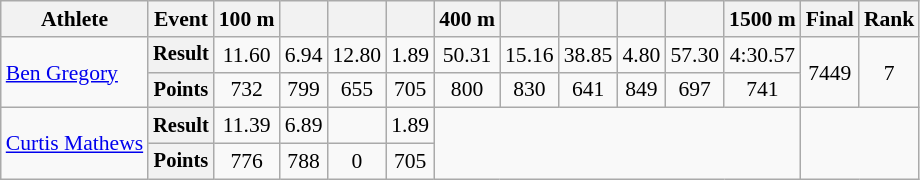<table class="wikitable" style="font-size:90%;">
<tr>
<th>Athlete</th>
<th>Event</th>
<th>100 m</th>
<th></th>
<th></th>
<th></th>
<th>400 m</th>
<th></th>
<th></th>
<th></th>
<th></th>
<th>1500 m</th>
<th>Final</th>
<th>Rank</th>
</tr>
<tr align=center>
<td align=left rowspan=2><a href='#'>Ben Gregory</a></td>
<th style="font-size:95%">Result</th>
<td>11.60</td>
<td>6.94</td>
<td>12.80</td>
<td>1.89</td>
<td>50.31</td>
<td>15.16</td>
<td>38.85</td>
<td>4.80</td>
<td>57.30</td>
<td>4:30.57</td>
<td rowspan=2>7449</td>
<td rowspan=2>7</td>
</tr>
<tr align=center>
<th style="font-size:95%">Points</th>
<td>732</td>
<td>799</td>
<td>655</td>
<td>705</td>
<td>800</td>
<td>830</td>
<td>641</td>
<td>849</td>
<td>697</td>
<td>741</td>
</tr>
<tr align=center>
<td align=left rowspan=2><a href='#'>Curtis Mathews</a></td>
<th style="font-size:95%">Result</th>
<td>11.39</td>
<td>6.89</td>
<td></td>
<td>1.89</td>
<td rowspan=2 colspan=6></td>
<td rowspan=2 colspan=2></td>
</tr>
<tr align=center>
<th style="font-size:95%">Points</th>
<td>776</td>
<td>788</td>
<td>0</td>
<td>705</td>
</tr>
</table>
